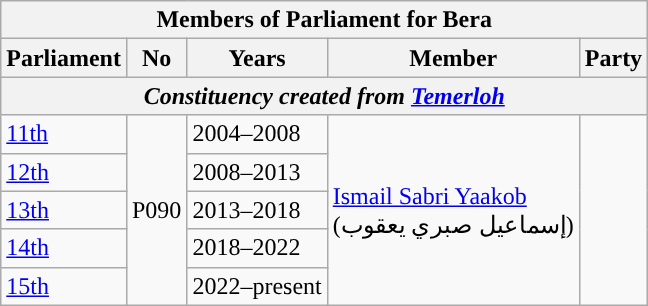<table class=wikitable>
<tr>
<th colspan="5">Members of Parliament for Bera</th>
</tr>
<tr>
<th>Parliament</th>
<th>No</th>
<th>Years</th>
<th>Member</th>
<th>Party</th>
</tr>
<tr>
<th colspan="5" align="center"><em>Constituency created from <a href='#'>Temerloh</a></em></th>
</tr>
<tr>
<td><a href='#'>11th</a></td>
<td rowspan="5">P090</td>
<td>2004–2008</td>
<td rowspan="5"><a href='#'>Ismail Sabri Yaakob</a> <br> (إسماعيل صبري يعقوب)</td>
<td rowspan="5"></td>
</tr>
<tr>
<td><a href='#'>12th</a></td>
<td>2008–2013</td>
</tr>
<tr>
<td><a href='#'>13th</a></td>
<td>2013–2018</td>
</tr>
<tr>
<td><a href='#'>14th</a></td>
<td>2018–2022</td>
</tr>
<tr>
<td><a href='#'>15th</a></td>
<td>2022–present</td>
</tr>
</table>
